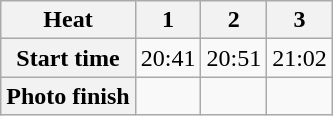<table class="wikitable" style="text-align:center">
<tr>
<th>Heat</th>
<th>1</th>
<th>2</th>
<th>3</th>
</tr>
<tr>
<th>Start time</th>
<td>20:41</td>
<td>20:51</td>
<td>21:02</td>
</tr>
<tr>
<th>Photo finish</th>
<td></td>
<td></td>
<td></td>
</tr>
</table>
